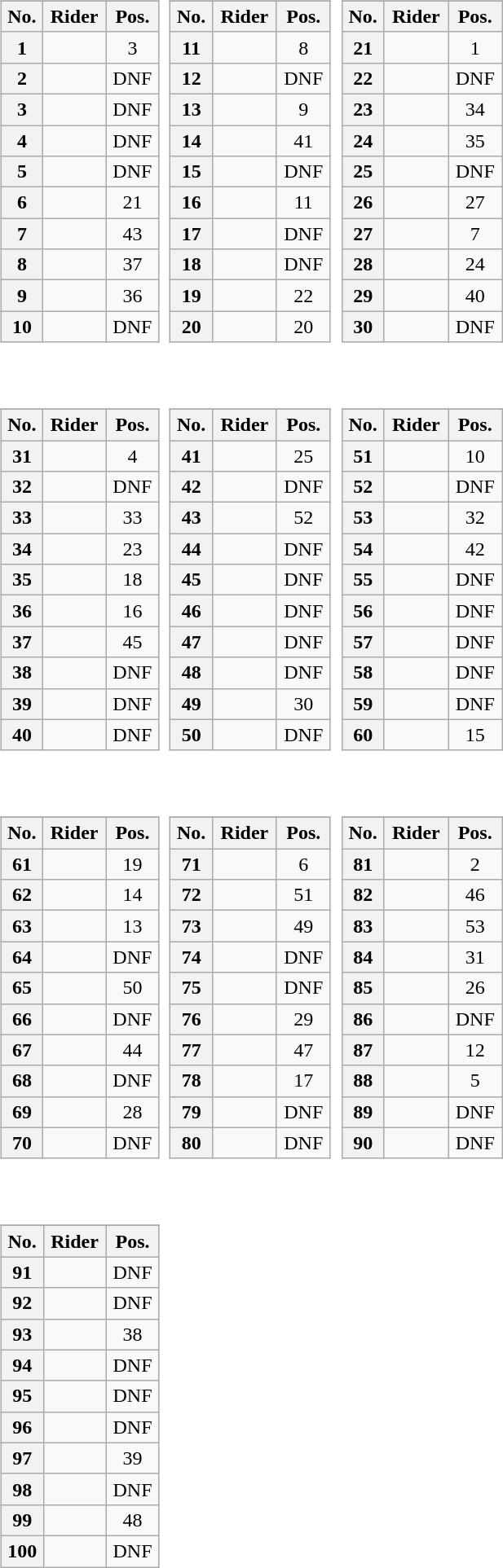<table>
<tr valign="top">
<td style="width:33%;"><br><table class="wikitable plainrowheaders" style="width:97%">
<tr>
</tr>
<tr style="text-align:center;">
<th scope="col">No.</th>
<th scope="col">Rider</th>
<th scope="col">Pos.</th>
</tr>
<tr>
<th scope="row" style="text-align:center;">1</th>
<td></td>
<td style="text-align:center;">3</td>
</tr>
<tr>
<th scope="row" style="text-align:center;">2</th>
<td></td>
<td style="text-align:center;">DNF</td>
</tr>
<tr>
<th scope="row" style="text-align:center;">3</th>
<td></td>
<td style="text-align:center;">DNF</td>
</tr>
<tr>
<th scope="row" style="text-align:center;">4</th>
<td></td>
<td style="text-align:center;">DNF</td>
</tr>
<tr>
<th scope="row" style="text-align:center;">5</th>
<td></td>
<td style="text-align:center;">DNF</td>
</tr>
<tr>
<th scope="row" style="text-align:center;">6</th>
<td></td>
<td style="text-align:center;">21</td>
</tr>
<tr>
<th scope="row" style="text-align:center;">7</th>
<td></td>
<td style="text-align:center;">43</td>
</tr>
<tr>
<th scope="row" style="text-align:center;">8</th>
<td></td>
<td style="text-align:center;">37</td>
</tr>
<tr>
<th scope="row" style="text-align:center;">9</th>
<td></td>
<td style="text-align:center;">36</td>
</tr>
<tr>
<th scope="row" style="text-align:center;">10</th>
<td></td>
<td style="text-align:center;">DNF</td>
</tr>
</table>
</td>
<td><br><table class="wikitable plainrowheaders" style="width:97%">
<tr>
</tr>
<tr style="text-align:center;">
<th scope="col">No.</th>
<th scope="col">Rider</th>
<th scope="col">Pos.</th>
</tr>
<tr>
<th scope="row" style="text-align:center;">11</th>
<td></td>
<td style="text-align:center;">8</td>
</tr>
<tr>
<th scope="row" style="text-align:center;">12</th>
<td></td>
<td style="text-align:center;">DNF</td>
</tr>
<tr>
<th scope="row" style="text-align:center;">13</th>
<td></td>
<td style="text-align:center;">9</td>
</tr>
<tr>
<th scope="row" style="text-align:center;">14</th>
<td></td>
<td style="text-align:center;">41</td>
</tr>
<tr>
<th scope="row" style="text-align:center;">15</th>
<td></td>
<td style="text-align:center;">DNF</td>
</tr>
<tr>
<th scope="row" style="text-align:center;">16</th>
<td></td>
<td style="text-align:center;">11</td>
</tr>
<tr>
<th scope="row" style="text-align:center;">17</th>
<td></td>
<td style="text-align:center;">DNF</td>
</tr>
<tr>
<th scope="row" style="text-align:center;">18</th>
<td></td>
<td style="text-align:center;">DNF</td>
</tr>
<tr>
<th scope="row" style="text-align:center;">19</th>
<td></td>
<td style="text-align:center;">22</td>
</tr>
<tr>
<th scope="row" style="text-align:center;">20</th>
<td></td>
<td style="text-align:center;">20</td>
</tr>
</table>
</td>
<td><br><table class="wikitable plainrowheaders" style="width:97%">
<tr>
</tr>
<tr style="text-align:center;">
<th scope="col">No.</th>
<th scope="col">Rider</th>
<th scope="col">Pos.</th>
</tr>
<tr>
<th scope="row" style="text-align:center;">21</th>
<td></td>
<td style="text-align:center;">1</td>
</tr>
<tr>
<th scope="row" style="text-align:center;">22</th>
<td></td>
<td style="text-align:center;">DNF</td>
</tr>
<tr>
<th scope="row" style="text-align:center;">23</th>
<td></td>
<td style="text-align:center;">34</td>
</tr>
<tr>
<th scope="row" style="text-align:center;">24</th>
<td></td>
<td style="text-align:center;">35</td>
</tr>
<tr>
<th scope="row" style="text-align:center;">25</th>
<td></td>
<td style="text-align:center;">DNF</td>
</tr>
<tr>
<th scope="row" style="text-align:center;">26</th>
<td></td>
<td style="text-align:center;">27</td>
</tr>
<tr>
<th scope="row" style="text-align:center;">27</th>
<td></td>
<td style="text-align:center;">7</td>
</tr>
<tr>
<th scope="row" style="text-align:center;">28</th>
<td></td>
<td style="text-align:center;">24</td>
</tr>
<tr>
<th scope="row" style="text-align:center;">29</th>
<td></td>
<td style="text-align:center;">40</td>
</tr>
<tr>
<th scope="row" style="text-align:center;">30</th>
<td></td>
<td style="text-align:center;">DNF</td>
</tr>
</table>
</td>
</tr>
<tr valign="top">
<td><br><table class="wikitable plainrowheaders" style="width:97%">
<tr>
</tr>
<tr style="text-align:center;">
<th scope="col">No.</th>
<th scope="col">Rider</th>
<th scope="col">Pos.</th>
</tr>
<tr>
<th scope="row" style="text-align:center;">31</th>
<td></td>
<td style="text-align:center;">4</td>
</tr>
<tr>
<th scope="row" style="text-align:center;">32</th>
<td></td>
<td style="text-align:center;">DNF</td>
</tr>
<tr>
<th scope="row" style="text-align:center;">33</th>
<td></td>
<td style="text-align:center;">33</td>
</tr>
<tr>
<th scope="row" style="text-align:center;">34</th>
<td></td>
<td style="text-align:center;">23</td>
</tr>
<tr>
<th scope="row" style="text-align:center;">35</th>
<td></td>
<td style="text-align:center;">18</td>
</tr>
<tr>
<th scope="row" style="text-align:center;">36</th>
<td></td>
<td style="text-align:center;">16</td>
</tr>
<tr>
<th scope="row" style="text-align:center;">37</th>
<td></td>
<td style="text-align:center;">45</td>
</tr>
<tr>
<th scope="row" style="text-align:center;">38</th>
<td></td>
<td style="text-align:center;">DNF</td>
</tr>
<tr>
<th scope="row" style="text-align:center;">39</th>
<td></td>
<td style="text-align:center;">DNF</td>
</tr>
<tr>
<th scope="row" style="text-align:center;">40</th>
<td></td>
<td style="text-align:center;">DNF</td>
</tr>
</table>
</td>
<td><br><table class="wikitable plainrowheaders" style="width:97%">
<tr>
</tr>
<tr style="text-align:center;">
<th scope="col">No.</th>
<th scope="col">Rider</th>
<th scope="col">Pos.</th>
</tr>
<tr>
<th scope="row" style="text-align:center;">41</th>
<td></td>
<td style="text-align:center;">25</td>
</tr>
<tr>
<th scope="row" style="text-align:center;">42</th>
<td></td>
<td style="text-align:center;">DNF</td>
</tr>
<tr>
<th scope="row" style="text-align:center;">43</th>
<td></td>
<td style="text-align:center;">52</td>
</tr>
<tr>
<th scope="row" style="text-align:center;">44</th>
<td></td>
<td style="text-align:center;">DNF</td>
</tr>
<tr>
<th scope="row" style="text-align:center;">45</th>
<td></td>
<td style="text-align:center;">DNF</td>
</tr>
<tr>
<th scope="row" style="text-align:center;">46</th>
<td></td>
<td style="text-align:center;">DNF</td>
</tr>
<tr>
<th scope="row" style="text-align:center;">47</th>
<td></td>
<td style="text-align:center;">DNF</td>
</tr>
<tr>
<th scope="row" style="text-align:center;">48</th>
<td></td>
<td style="text-align:center;">DNF</td>
</tr>
<tr>
<th scope="row" style="text-align:center;">49</th>
<td></td>
<td style="text-align:center;">30</td>
</tr>
<tr>
<th scope="row" style="text-align:center;">50</th>
<td></td>
<td style="text-align:center;">DNF</td>
</tr>
</table>
</td>
<td><br><table class="wikitable plainrowheaders" style="width:97%">
<tr>
</tr>
<tr style="text-align:center;">
<th scope="col">No.</th>
<th scope="col">Rider</th>
<th scope="col">Pos.</th>
</tr>
<tr>
<th scope="row" style="text-align:center;">51</th>
<td></td>
<td style="text-align:center;">10</td>
</tr>
<tr>
<th scope="row" style="text-align:center;">52</th>
<td></td>
<td style="text-align:center;">DNF</td>
</tr>
<tr>
<th scope="row" style="text-align:center;">53</th>
<td></td>
<td style="text-align:center;">32</td>
</tr>
<tr>
<th scope="row" style="text-align:center;">54</th>
<td></td>
<td style="text-align:center;">42</td>
</tr>
<tr>
<th scope="row" style="text-align:center;">55</th>
<td></td>
<td style="text-align:center;">DNF</td>
</tr>
<tr>
<th scope="row" style="text-align:center;">56</th>
<td></td>
<td style="text-align:center;">DNF</td>
</tr>
<tr>
<th scope="row" style="text-align:center;">57</th>
<td></td>
<td style="text-align:center;">DNF</td>
</tr>
<tr>
<th scope="row" style="text-align:center;">58</th>
<td></td>
<td style="text-align:center;">DNF</td>
</tr>
<tr>
<th scope="row" style="text-align:center;">59</th>
<td></td>
<td style="text-align:center;">DNF</td>
</tr>
<tr>
<th scope="row" style="text-align:center;">60</th>
<td></td>
<td style="text-align:center;">15</td>
</tr>
</table>
</td>
</tr>
<tr valign="top">
<td><br><table class="wikitable plainrowheaders" style="width:97%">
<tr>
</tr>
<tr style="text-align:center;">
<th scope="col">No.</th>
<th scope="col">Rider</th>
<th scope="col">Pos.</th>
</tr>
<tr>
<th scope="row" style="text-align:center;">61</th>
<td></td>
<td style="text-align:center;">19</td>
</tr>
<tr>
<th scope="row" style="text-align:center;">62</th>
<td></td>
<td style="text-align:center;">14</td>
</tr>
<tr>
<th scope="row" style="text-align:center;">63</th>
<td></td>
<td style="text-align:center;">13</td>
</tr>
<tr>
<th scope="row" style="text-align:center;">64</th>
<td></td>
<td style="text-align:center;">DNF</td>
</tr>
<tr>
<th scope="row" style="text-align:center;">65</th>
<td></td>
<td style="text-align:center;">50</td>
</tr>
<tr>
<th scope="row" style="text-align:center;">66</th>
<td></td>
<td style="text-align:center;">DNF</td>
</tr>
<tr>
<th scope="row" style="text-align:center;">67</th>
<td></td>
<td style="text-align:center;">44</td>
</tr>
<tr>
<th scope="row" style="text-align:center;">68</th>
<td></td>
<td style="text-align:center;">DNF</td>
</tr>
<tr>
<th scope="row" style="text-align:center;">69</th>
<td></td>
<td style="text-align:center;">28</td>
</tr>
<tr>
<th scope="row" style="text-align:center;">70</th>
<td></td>
<td style="text-align:center;">DNF</td>
</tr>
</table>
</td>
<td><br><table class="wikitable plainrowheaders" style="width:97%">
<tr>
</tr>
<tr style="text-align:center;">
<th scope="col">No.</th>
<th scope="col">Rider</th>
<th scope="col">Pos.</th>
</tr>
<tr>
<th scope="row" style="text-align:center;">71</th>
<td></td>
<td style="text-align:center;">6</td>
</tr>
<tr>
<th scope="row" style="text-align:center;">72</th>
<td></td>
<td style="text-align:center;">51</td>
</tr>
<tr>
<th scope="row" style="text-align:center;">73</th>
<td></td>
<td style="text-align:center;">49</td>
</tr>
<tr>
<th scope="row" style="text-align:center;">74</th>
<td></td>
<td style="text-align:center;">DNF</td>
</tr>
<tr>
<th scope="row" style="text-align:center;">75</th>
<td></td>
<td style="text-align:center;">DNF</td>
</tr>
<tr>
<th scope="row" style="text-align:center;">76</th>
<td></td>
<td style="text-align:center;">29</td>
</tr>
<tr>
<th scope="row" style="text-align:center;">77</th>
<td></td>
<td style="text-align:center;">47</td>
</tr>
<tr>
<th scope="row" style="text-align:center;">78</th>
<td></td>
<td style="text-align:center;">17</td>
</tr>
<tr>
<th scope="row" style="text-align:center;">79</th>
<td></td>
<td style="text-align:center;">DNF</td>
</tr>
<tr>
<th scope="row" style="text-align:center;">80</th>
<td></td>
<td style="text-align:center;">DNF</td>
</tr>
</table>
</td>
<td><br><table class="wikitable plainrowheaders" style="width:97%">
<tr>
</tr>
<tr style="text-align:center;">
<th scope="col">No.</th>
<th scope="col">Rider</th>
<th scope="col">Pos.</th>
</tr>
<tr>
<th scope="row" style="text-align:center;">81</th>
<td></td>
<td style="text-align:center;">2</td>
</tr>
<tr>
<th scope="row" style="text-align:center;">82</th>
<td></td>
<td style="text-align:center;">46</td>
</tr>
<tr>
<th scope="row" style="text-align:center;">83</th>
<td></td>
<td style="text-align:center;">53</td>
</tr>
<tr>
<th scope="row" style="text-align:center;">84</th>
<td></td>
<td style="text-align:center;">31</td>
</tr>
<tr>
<th scope="row" style="text-align:center;">85</th>
<td></td>
<td style="text-align:center;">26</td>
</tr>
<tr>
<th scope="row" style="text-align:center;">86</th>
<td></td>
<td style="text-align:center;">DNF</td>
</tr>
<tr>
<th scope="row" style="text-align:center;">87</th>
<td></td>
<td style="text-align:center;">12</td>
</tr>
<tr>
<th scope="row" style="text-align:center;">88</th>
<td></td>
<td style="text-align:center;">5</td>
</tr>
<tr>
<th scope="row" style="text-align:center;">89</th>
<td></td>
<td style="text-align:center;">DNF</td>
</tr>
<tr>
<th scope="row" style="text-align:center;">90</th>
<td></td>
<td style="text-align:center;">DNF</td>
</tr>
</table>
</td>
</tr>
<tr valign="top">
<td><br><table class="wikitable plainrowheaders" style="width:97%">
<tr>
</tr>
<tr style="text-align:center;">
<th scope="col">No.</th>
<th scope="col">Rider</th>
<th scope="col">Pos.</th>
</tr>
<tr>
<th scope="row" style="text-align:center;">91</th>
<td></td>
<td style="text-align:center;">DNF</td>
</tr>
<tr>
<th scope="row" style="text-align:center;">92</th>
<td></td>
<td style="text-align:center;">DNF</td>
</tr>
<tr>
<th scope="row" style="text-align:center;">93</th>
<td></td>
<td style="text-align:center;">38</td>
</tr>
<tr>
<th scope="row" style="text-align:center;">94</th>
<td></td>
<td style="text-align:center;">DNF</td>
</tr>
<tr>
<th scope="row" style="text-align:center;">95</th>
<td></td>
<td style="text-align:center;">DNF</td>
</tr>
<tr>
<th scope="row" style="text-align:center;">96</th>
<td></td>
<td style="text-align:center;">DNF</td>
</tr>
<tr>
<th scope="row" style="text-align:center;">97</th>
<td></td>
<td style="text-align:center;">39</td>
</tr>
<tr>
<th scope="row" style="text-align:center;">98</th>
<td></td>
<td style="text-align:center;">DNF</td>
</tr>
<tr>
<th scope="row" style="text-align:center;">99</th>
<td></td>
<td style="text-align:center;">48</td>
</tr>
<tr>
<th scope="row" style="text-align:center;">100</th>
<td></td>
<td style="text-align:center;">DNF</td>
</tr>
</table>
</td>
</tr>
</table>
